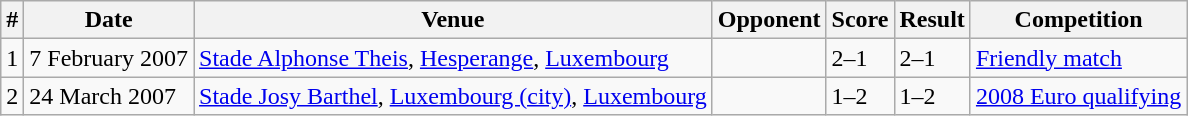<table class="wikitable">
<tr>
<th>#</th>
<th>Date</th>
<th>Venue</th>
<th>Opponent</th>
<th>Score</th>
<th>Result</th>
<th>Competition</th>
</tr>
<tr>
<td>1</td>
<td>7 February 2007</td>
<td><a href='#'>Stade Alphonse Theis</a>, <a href='#'>Hesperange</a>, <a href='#'>Luxembourg</a></td>
<td></td>
<td>2–1</td>
<td>2–1</td>
<td><a href='#'>Friendly match</a></td>
</tr>
<tr>
<td>2</td>
<td>24 March 2007</td>
<td><a href='#'>Stade Josy Barthel</a>, <a href='#'>Luxembourg (city)</a>, <a href='#'>Luxembourg</a></td>
<td></td>
<td>1–2</td>
<td>1–2</td>
<td><a href='#'>2008 Euro qualifying</a></td>
</tr>
</table>
